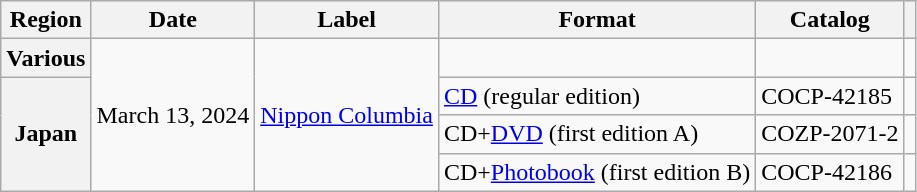<table class="wikitable plainrowheaders">
<tr>
<th scope="col">Region</th>
<th scope="col">Date</th>
<th scope="col">Label</th>
<th scope="col">Format</th>
<th scope="col">Catalog</th>
<th scope="col"></th>
</tr>
<tr>
<th scope="row">Various</th>
<td rowspan="4">March 13, 2024</td>
<td rowspan="4"><a href='#'>Nippon Columbia</a></td>
<td></td>
<td></td>
<td style="text-align:center;"></td>
</tr>
<tr>
<th scope="row" rowspan="3">Japan</th>
<td><a href='#'>CD</a> (regular edition)</td>
<td>COCP-42185</td>
<td style="text-align:center;"></td>
</tr>
<tr>
<td>CD+<a href='#'>DVD</a> (first edition A)</td>
<td>COZP-2071-2</td>
<td style="text-align:center;"></td>
</tr>
<tr>
<td>CD+<a href='#'>Photobook</a> (first edition B)</td>
<td>COCP-42186</td>
<td style="text-align:center;"></td>
</tr>
</table>
